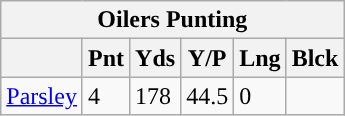<table class="wikitable">
<tr>
<th colspan="6">Oilers Punting</th>
</tr>
<tr>
<th></th>
<th>Pnt</th>
<th>Yds</th>
<th>Y/P</th>
<th>Lng</th>
<th>Blck</th>
</tr>
<tr>
<td><a href='#'>Parsley</a></td>
<td>4</td>
<td>178</td>
<td>44.5</td>
<td>0</td>
<td></td>
</tr>
</table>
